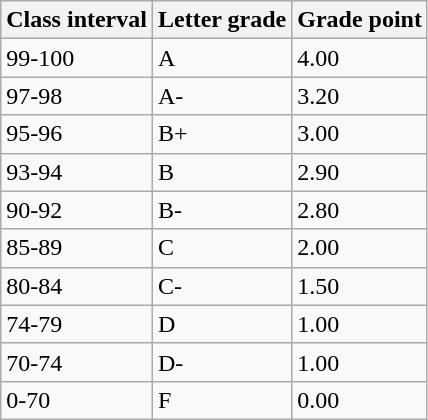<table class = "wikitable">
<tr>
<th>Class interval</th>
<th>Letter grade</th>
<th>Grade point</th>
</tr>
<tr>
<td>99-100</td>
<td>A</td>
<td>4.00</td>
</tr>
<tr>
<td>97-98</td>
<td>A-</td>
<td>3.20</td>
</tr>
<tr>
<td>95-96</td>
<td>B+</td>
<td>3.00</td>
</tr>
<tr>
<td>93-94</td>
<td>B</td>
<td>2.90</td>
</tr>
<tr>
<td>90-92</td>
<td>B-</td>
<td>2.80</td>
</tr>
<tr>
<td>85-89</td>
<td>C</td>
<td>2.00</td>
</tr>
<tr>
<td>80-84</td>
<td>C-</td>
<td>1.50</td>
</tr>
<tr>
<td>74-79</td>
<td>D</td>
<td>1.00</td>
</tr>
<tr>
<td>70-74</td>
<td>D-</td>
<td>1.00</td>
</tr>
<tr>
<td>0-70</td>
<td>F</td>
<td>0.00</td>
</tr>
</table>
